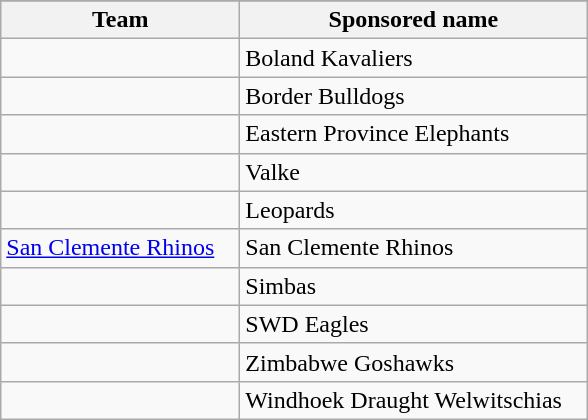<table class="wikitable collapsible sortable" style="text-align:left; font-size:100%; max-width:60%;">
<tr>
</tr>
<tr>
<th style="width:9.5em;">Team</th>
<th style="width:14em;">Sponsored name</th>
</tr>
<tr>
<td></td>
<td>Boland Kavaliers</td>
</tr>
<tr>
<td></td>
<td>Border Bulldogs</td>
</tr>
<tr>
<td></td>
<td>Eastern Province Elephants</td>
</tr>
<tr>
<td></td>
<td>Valke</td>
</tr>
<tr>
<td></td>
<td>Leopards</td>
</tr>
<tr>
<td><a href='#'>San Clemente Rhinos</a></td>
<td>San Clemente Rhinos</td>
</tr>
<tr>
<td></td>
<td>Simbas</td>
</tr>
<tr>
<td></td>
<td>SWD Eagles</td>
</tr>
<tr>
<td></td>
<td>Zimbabwe Goshawks</td>
</tr>
<tr>
<td></td>
<td>Windhoek Draught Welwitschias</td>
</tr>
</table>
